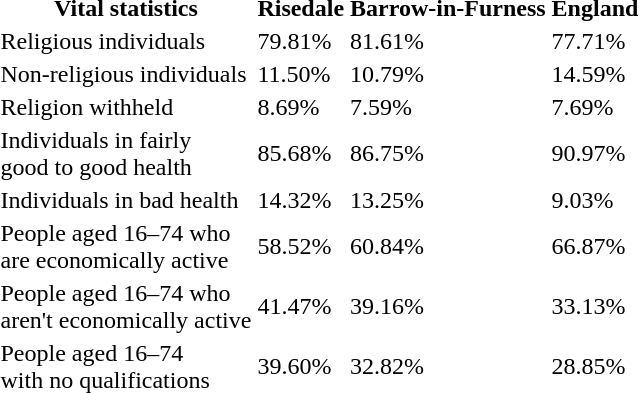<table>
<tr>
<th><strong>Vital statistics</strong> </th>
<th>Risedale</th>
<th>Barrow-in-Furness</th>
<th>England</th>
</tr>
<tr>
<td>Religious individuals</td>
<td>79.81%</td>
<td>81.61%</td>
<td>77.71%</td>
</tr>
<tr>
<td>Non-religious individuals</td>
<td>11.50%</td>
<td>10.79%</td>
<td>14.59%</td>
</tr>
<tr>
<td>Religion withheld</td>
<td>8.69%</td>
<td>7.59%</td>
<td>7.69%</td>
</tr>
<tr>
<td>Individuals in fairly<br>good to good health</td>
<td>85.68%</td>
<td>86.75%</td>
<td>90.97%</td>
</tr>
<tr>
<td>Individuals in bad health</td>
<td>14.32%</td>
<td>13.25%</td>
<td>9.03%</td>
</tr>
<tr>
<td>People aged 16–74 who<br>are economically active</td>
<td>58.52%</td>
<td>60.84%</td>
<td>66.87%</td>
</tr>
<tr>
<td>People aged 16–74 who<br>aren't economically active</td>
<td>41.47%</td>
<td>39.16%</td>
<td>33.13%</td>
</tr>
<tr>
<td>People aged 16–74<br>with no qualifications</td>
<td>39.60%</td>
<td>32.82%</td>
<td>28.85%</td>
</tr>
</table>
